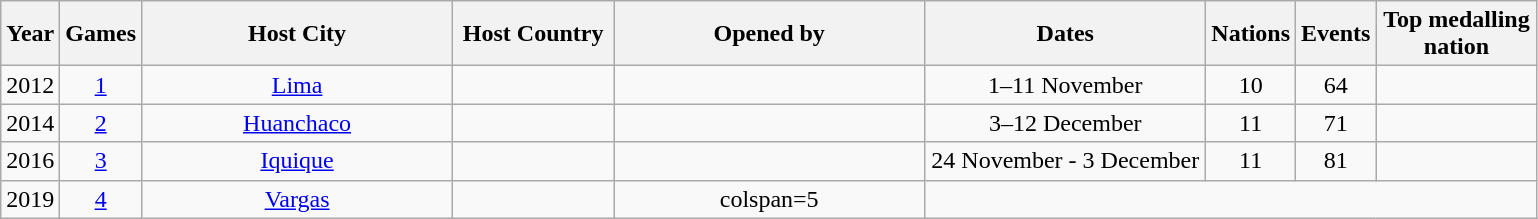<table class="wikitable" style="text-align:center">
<tr>
<th width=20>Year</th>
<th width=20>Games</th>
<th width=200>Host City</th>
<th width=100>Host  Country</th>
<th width=200>Opened by</th>
<th width=180>Dates</th>
<th width=20>Nations</th>
<th width=20>Events</th>
<th width=100>Top medalling<br>nation</th>
</tr>
<tr b>
<td>2012</td>
<td><a href='#'>1</a></td>
<td><a href='#'>Lima</a></td>
<td align="left"></td>
<td></td>
<td>1–11 November</td>
<td>10</td>
<td>64</td>
<td align="left"></td>
</tr>
<tr b>
<td>2014</td>
<td><a href='#'>2</a></td>
<td><a href='#'>Huanchaco</a></td>
<td align="left"></td>
<td></td>
<td>3–12 December</td>
<td>11</td>
<td>71</td>
<td align="left"></td>
</tr>
<tr b>
<td>2016</td>
<td><a href='#'>3</a></td>
<td><a href='#'>Iquique</a></td>
<td align="left"></td>
<td></td>
<td>24 November - 3 December</td>
<td>11</td>
<td>81</td>
<td align="left"></td>
</tr>
<tr>
<td>2019</td>
<td><a href='#'>4</a></td>
<td><a href='#'>Vargas</a></td>
<td align="left"></td>
<td>colspan=5 </td>
</tr>
</table>
